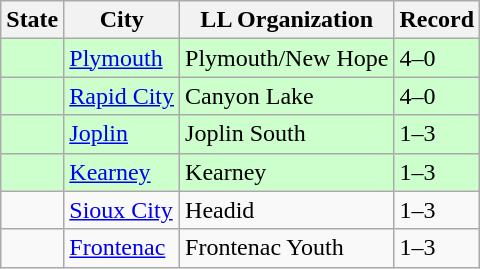<table class="wikitable">
<tr>
<th>State</th>
<th>City</th>
<th>LL Organization</th>
<th>Record</th>
</tr>
<tr bgcolor="ccffcc">
<td><strong></strong></td>
<td><a href='#'>Plymouth</a></td>
<td>Plymouth/New Hope</td>
<td>4–0</td>
</tr>
<tr bgcolor="ccffcc">
<td><strong></strong></td>
<td><a href='#'>Rapid City</a></td>
<td>Canyon Lake</td>
<td>4–0</td>
</tr>
<tr bgcolor="ccffcc">
<td><strong></strong></td>
<td><a href='#'>Joplin</a></td>
<td>Joplin South</td>
<td>1–3</td>
</tr>
<tr bgcolor="ccffcc">
<td><strong></strong></td>
<td><a href='#'>Kearney</a></td>
<td>Kearney</td>
<td>1–3</td>
</tr>
<tr>
<td><strong></strong></td>
<td><a href='#'>Sioux City</a></td>
<td>Headid</td>
<td>1–3</td>
</tr>
<tr>
<td><strong></strong></td>
<td><a href='#'>Frontenac</a></td>
<td>Frontenac Youth</td>
<td>1–3</td>
</tr>
</table>
